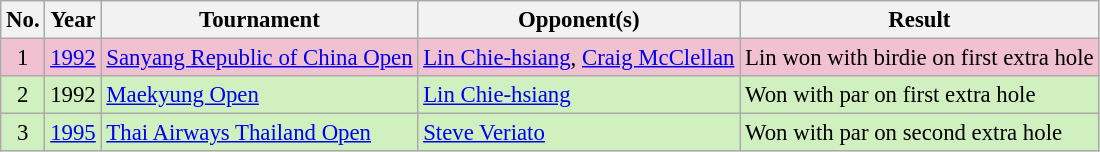<table class="wikitable" style="font-size:95%;">
<tr>
<th>No.</th>
<th>Year</th>
<th>Tournament</th>
<th>Opponent(s)</th>
<th>Result</th>
</tr>
<tr style="background:#F2C1D1;">
<td align=center>1</td>
<td><a href='#'>1992</a></td>
<td><a href='#'>Sanyang Republic of China Open</a></td>
<td> <a href='#'>Lin Chie-hsiang</a>,  <a href='#'>Craig McClellan</a></td>
<td>Lin won with birdie on first extra hole</td>
</tr>
<tr style="background:#D0F0C0;">
<td align=center>2</td>
<td>1992</td>
<td><a href='#'>Maekyung Open</a></td>
<td> <a href='#'>Lin Chie-hsiang</a></td>
<td>Won with par on first extra hole</td>
</tr>
<tr style="background:#D0F0C0;">
<td align=center>3</td>
<td><a href='#'>1995</a></td>
<td><a href='#'>Thai Airways Thailand Open</a></td>
<td> <a href='#'>Steve Veriato</a></td>
<td>Won with par on second extra hole</td>
</tr>
</table>
